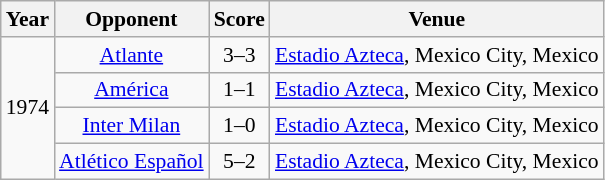<table class="wikitable" style="font-size: 90%; text-align:left">
<tr>
<th>Year</th>
<th>Opponent</th>
<th>Score</th>
<th>Venue</th>
</tr>
<tr>
<td rowspan=4>1974</td>
<td align=center> <a href='#'>Atlante</a></td>
<td align=center>3–3</td>
<td><a href='#'>Estadio Azteca</a>, Mexico City, Mexico</td>
</tr>
<tr>
<td align=center> <a href='#'>América</a></td>
<td align=center>1–1</td>
<td><a href='#'>Estadio Azteca</a>, Mexico City, Mexico</td>
</tr>
<tr>
<td align=center> <a href='#'>Inter Milan</a></td>
<td align=center>1–0</td>
<td> <a href='#'>Estadio Azteca</a>, Mexico City, Mexico</td>
</tr>
<tr>
<td align=center> <a href='#'>Atlético Español</a></td>
<td align=center>5–2</td>
<td><a href='#'>Estadio Azteca</a>, Mexico City, Mexico</td>
</tr>
</table>
